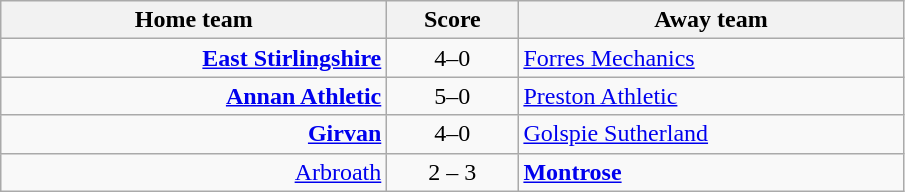<table class="wikitable" style="border-collapse: collapse;">
<tr>
<th align="right" width="250">Home team</th>
<th align="center" width="80"> Score </th>
<th align="left" width="250">Away team</th>
</tr>
<tr>
<td style="text-align: right;"><strong><a href='#'>East Stirlingshire</a></strong></td>
<td style="text-align: center;">4–0</td>
<td style="text-align: left;"><a href='#'>Forres Mechanics</a></td>
</tr>
<tr>
<td style="text-align: right;"><strong><a href='#'>Annan Athletic</a></strong></td>
<td style="text-align: center;">5–0</td>
<td style="text-align: left;"><a href='#'>Preston Athletic</a></td>
</tr>
<tr>
<td style="text-align: right;"><strong><a href='#'>Girvan</a></strong></td>
<td style="text-align: center;">4–0</td>
<td style="text-align: left;"><a href='#'>Golspie Sutherland</a></td>
</tr>
<tr>
<td style="text-align: right;"><a href='#'>Arbroath</a></td>
<td style="text-align: center;">2 – 3 </td>
<td style="text-align: left;"><strong><a href='#'>Montrose</a></strong></td>
</tr>
</table>
